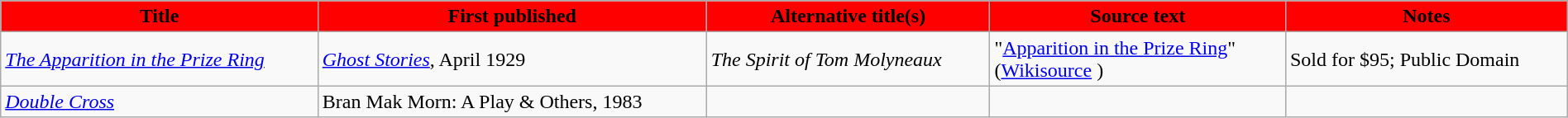<table class="wikitable" width="100%">
<tr>
<th style="background:red;">Title</th>
<th style="background:red;">First published</th>
<th style="background:red;">Alternative title(s)</th>
<th style="background:red;">Source text</th>
<th style="background:red;">Notes</th>
</tr>
<tr>
<td><em><a href='#'>The Apparition in the Prize Ring</a></em></td>
<td><em><a href='#'>Ghost Stories</a></em>, April 1929</td>
<td><em>The Spirit of Tom Molyneaux</em></td>
<td>"<a href='#'>Apparition in the Prize Ring</a>" <br>(<a href='#'>Wikisource</a> )</td>
<td>Sold for $95; Public Domain</td>
</tr>
<tr>
<td><em><a href='#'>Double Cross</a></em></td>
<td>Bran Mak Morn: A Play & Others, 1983</td>
<td></td>
<td></td>
<td></td>
</tr>
</table>
